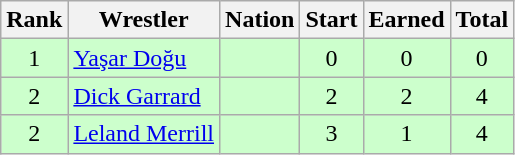<table class="wikitable sortable" style="text-align:center;">
<tr>
<th>Rank</th>
<th>Wrestler</th>
<th>Nation</th>
<th>Start</th>
<th>Earned</th>
<th>Total</th>
</tr>
<tr style="background:#cfc;">
<td>1</td>
<td align=left><a href='#'>Yaşar Doğu</a></td>
<td align=left></td>
<td>0</td>
<td>0</td>
<td>0</td>
</tr>
<tr style="background:#cfc;">
<td>2</td>
<td align=left><a href='#'>Dick Garrard</a></td>
<td align=left></td>
<td>2</td>
<td>2</td>
<td>4</td>
</tr>
<tr style="background:#cfc;">
<td>2</td>
<td align=left><a href='#'>Leland Merrill</a></td>
<td align=left></td>
<td>3</td>
<td>1</td>
<td>4</td>
</tr>
</table>
